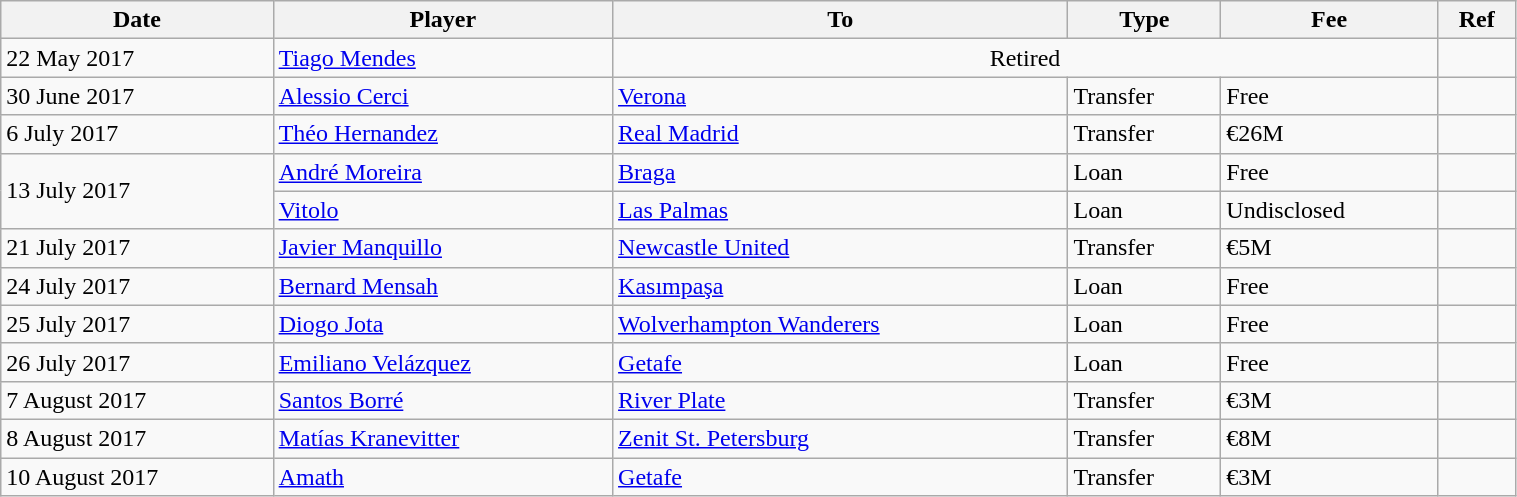<table class="wikitable" style="width:80%;">
<tr>
<th>Date</th>
<th>Player</th>
<th>To</th>
<th>Type</th>
<th>Fee</th>
<th>Ref</th>
</tr>
<tr>
<td>22 May 2017</td>
<td> <a href='#'>Tiago Mendes</a></td>
<td colspan="3" style="text-align:center;">Retired</td>
<td></td>
</tr>
<tr>
<td>30 June 2017</td>
<td> <a href='#'>Alessio Cerci</a></td>
<td> <a href='#'>Verona</a></td>
<td>Transfer</td>
<td>Free</td>
<td></td>
</tr>
<tr>
<td>6 July 2017</td>
<td> <a href='#'>Théo Hernandez</a></td>
<td> <a href='#'>Real Madrid</a></td>
<td>Transfer</td>
<td>€26M</td>
<td></td>
</tr>
<tr>
<td rowspan="2">13 July 2017</td>
<td> <a href='#'>André Moreira</a></td>
<td> <a href='#'>Braga</a></td>
<td>Loan</td>
<td>Free</td>
<td></td>
</tr>
<tr>
<td> <a href='#'>Vitolo</a></td>
<td> <a href='#'>Las Palmas</a></td>
<td>Loan</td>
<td>Undisclosed</td>
<td></td>
</tr>
<tr>
<td>21 July 2017</td>
<td> <a href='#'>Javier Manquillo</a></td>
<td> <a href='#'>Newcastle United</a></td>
<td>Transfer</td>
<td>€5M</td>
<td></td>
</tr>
<tr>
<td>24 July 2017</td>
<td> <a href='#'>Bernard Mensah</a></td>
<td> <a href='#'>Kasımpaşa</a></td>
<td>Loan</td>
<td>Free</td>
<td></td>
</tr>
<tr>
<td>25 July 2017</td>
<td> <a href='#'>Diogo Jota</a></td>
<td> <a href='#'>Wolverhampton Wanderers</a></td>
<td>Loan</td>
<td>Free</td>
<td></td>
</tr>
<tr>
<td>26 July 2017</td>
<td> <a href='#'>Emiliano Velázquez</a></td>
<td> <a href='#'>Getafe</a></td>
<td>Loan</td>
<td>Free</td>
<td></td>
</tr>
<tr>
<td>7 August 2017</td>
<td> <a href='#'>Santos Borré</a></td>
<td> <a href='#'>River Plate</a></td>
<td>Transfer</td>
<td>€3M</td>
<td></td>
</tr>
<tr>
<td>8 August 2017</td>
<td> <a href='#'>Matías Kranevitter</a></td>
<td> <a href='#'>Zenit St. Petersburg</a></td>
<td>Transfer</td>
<td>€8M</td>
<td></td>
</tr>
<tr>
<td>10 August 2017</td>
<td> <a href='#'>Amath</a></td>
<td> <a href='#'>Getafe</a></td>
<td>Transfer</td>
<td>€3M</td>
<td></td>
</tr>
</table>
